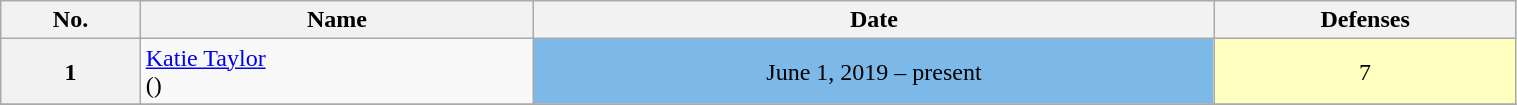<table class="wikitable sortable" style="width:80%;">
<tr>
<th>No.</th>
<th>Name</th>
<th>Date</th>
<th>Defenses</th>
</tr>
<tr align=center>
<th>1</th>
<td align=left> <a href='#'>Katie Taylor</a><br>()</td>
<td style="background:#7CB9E8;">June 1, 2019 – present</td>
<td style="background:#ffffbf;">7</td>
</tr>
<tr>
</tr>
</table>
